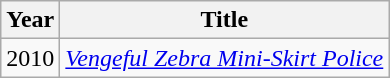<table class="wikitable">
<tr>
<th>Year</th>
<th>Title</th>
</tr>
<tr>
<td>2010</td>
<td><em><a href='#'>Vengeful Zebra Mini-Skirt Police</a></em></td>
</tr>
</table>
